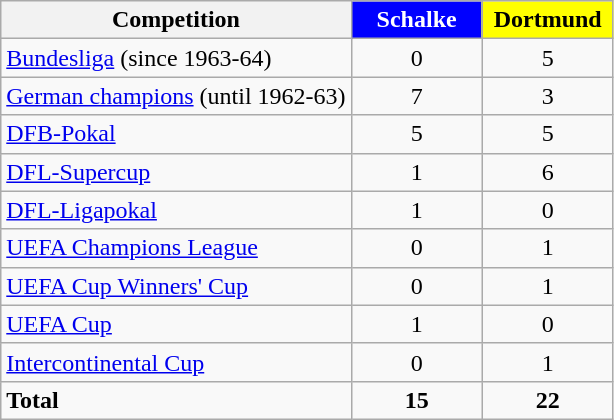<table class="wikitable" style="text-align:center">
<tr>
<th>Competition</th>
<th style="color:#fff; background-color:blue;" width=80>Schalke</th>
<th style="color:#000; background-color:yellow;" width=80>Dortmund</th>
</tr>
<tr>
<td align="left"><a href='#'>Bundesliga</a> (since 1963-64)</td>
<td>0</td>
<td>5</td>
</tr>
<tr>
<td align="left"><a href='#'>German champions</a> (until 1962-63)</td>
<td>7</td>
<td>3</td>
</tr>
<tr>
<td align="left"><a href='#'>DFB-Pokal</a></td>
<td>5</td>
<td>5</td>
</tr>
<tr>
<td align="left"><a href='#'>DFL-Supercup</a></td>
<td>1</td>
<td>6</td>
</tr>
<tr>
<td align="left"><a href='#'>DFL-Ligapokal</a></td>
<td>1</td>
<td>0</td>
</tr>
<tr>
<td align="left"><a href='#'>UEFA Champions League</a></td>
<td>0</td>
<td>1</td>
</tr>
<tr>
<td align="left"><a href='#'>UEFA Cup Winners' Cup</a></td>
<td>0</td>
<td>1</td>
</tr>
<tr>
<td align="left"><a href='#'>UEFA Cup</a></td>
<td>1</td>
<td>0</td>
</tr>
<tr>
<td align="left"><a href='#'>Intercontinental Cup</a></td>
<td>0</td>
<td>1</td>
</tr>
<tr>
<td align="left"><strong>Total</strong></td>
<td><strong>15</strong></td>
<td><strong>22</strong></td>
</tr>
</table>
